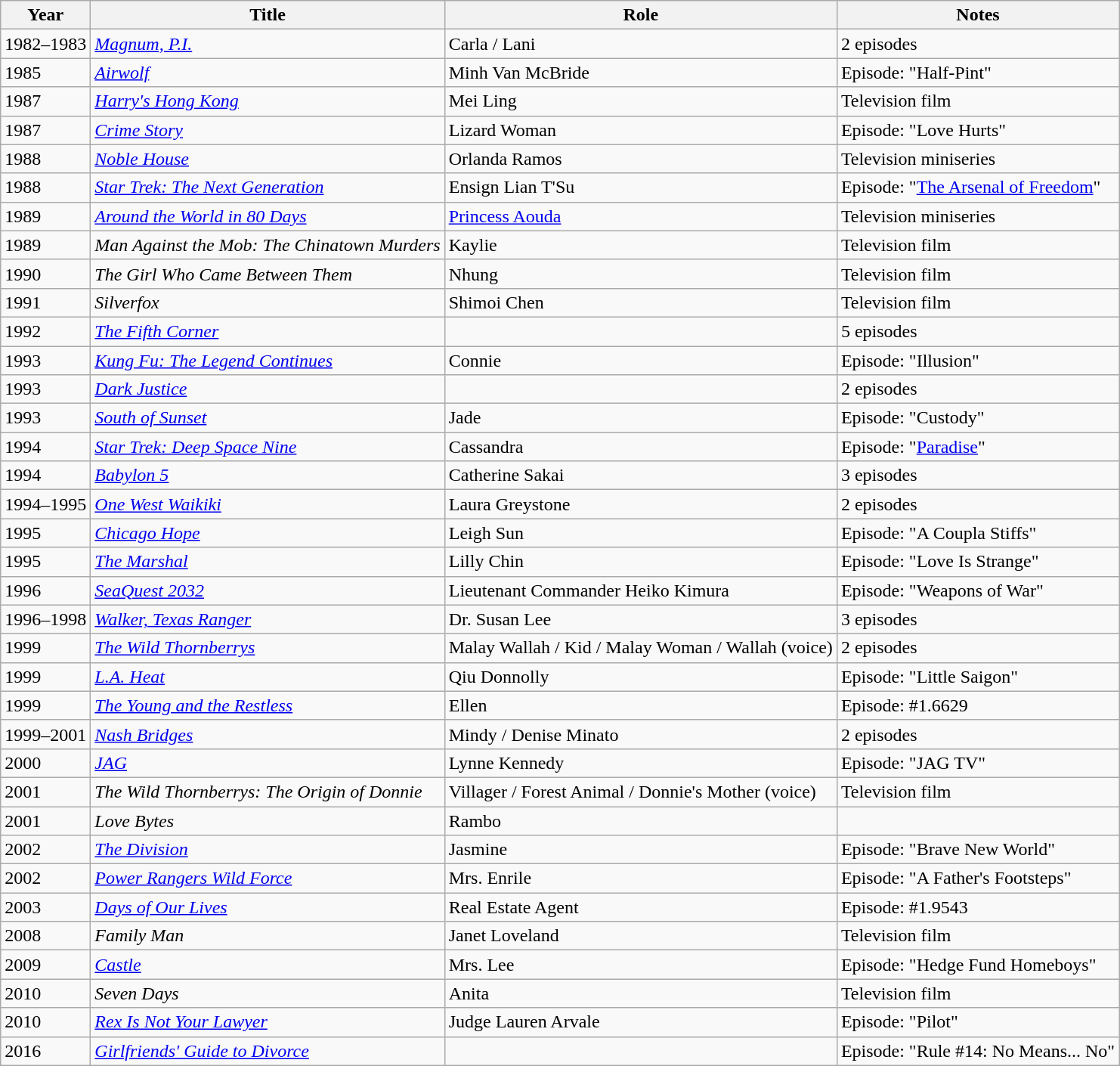<table class="wikitable sortable">
<tr>
<th>Year</th>
<th>Title</th>
<th>Role</th>
<th class="unsortable">Notes</th>
</tr>
<tr>
<td>1982–1983</td>
<td><em><a href='#'>Magnum, P.I.</a></em></td>
<td>Carla / Lani</td>
<td>2 episodes</td>
</tr>
<tr>
<td>1985</td>
<td><em><a href='#'>Airwolf</a></em></td>
<td>Minh Van McBride</td>
<td>Episode: "Half-Pint"</td>
</tr>
<tr>
<td>1987</td>
<td><em><a href='#'>Harry's Hong Kong</a></em></td>
<td>Mei Ling</td>
<td>Television film</td>
</tr>
<tr>
<td>1987</td>
<td><em><a href='#'>Crime Story</a></em></td>
<td>Lizard Woman</td>
<td>Episode: "Love Hurts"</td>
</tr>
<tr>
<td>1988</td>
<td><em><a href='#'>Noble House</a></em></td>
<td>Orlanda Ramos</td>
<td>Television miniseries</td>
</tr>
<tr>
<td>1988</td>
<td><em><a href='#'>Star Trek: The Next Generation</a></em></td>
<td>Ensign Lian T'Su</td>
<td>Episode: "<a href='#'>The Arsenal of Freedom</a>"</td>
</tr>
<tr>
<td>1989</td>
<td><em><a href='#'>Around the World in 80 Days</a></em></td>
<td><a href='#'>Princess Aouda</a></td>
<td>Television miniseries</td>
</tr>
<tr>
<td>1989</td>
<td><em>Man Against the Mob: The Chinatown Murders</em></td>
<td>Kaylie</td>
<td>Television film</td>
</tr>
<tr>
<td>1990</td>
<td><em>The Girl Who Came Between Them</em></td>
<td>Nhung</td>
<td>Television film</td>
</tr>
<tr>
<td>1991</td>
<td><em>Silverfox</em></td>
<td>Shimoi Chen</td>
<td>Television film</td>
</tr>
<tr>
<td>1992</td>
<td><em><a href='#'>The Fifth Corner</a></em></td>
<td></td>
<td>5 episodes</td>
</tr>
<tr>
<td>1993</td>
<td><em><a href='#'>Kung Fu: The Legend Continues</a></em></td>
<td>Connie</td>
<td>Episode: "Illusion"</td>
</tr>
<tr>
<td>1993</td>
<td><em><a href='#'>Dark Justice</a></em></td>
<td></td>
<td>2 episodes</td>
</tr>
<tr>
<td>1993</td>
<td><em><a href='#'>South of Sunset</a></em></td>
<td>Jade</td>
<td>Episode: "Custody"</td>
</tr>
<tr>
<td>1994</td>
<td><em><a href='#'>Star Trek: Deep Space Nine</a></em></td>
<td>Cassandra</td>
<td>Episode: "<a href='#'>Paradise</a>"</td>
</tr>
<tr>
<td>1994</td>
<td><em><a href='#'>Babylon 5</a></em></td>
<td>Catherine Sakai</td>
<td>3 episodes</td>
</tr>
<tr>
<td>1994–1995</td>
<td><em><a href='#'>One West Waikiki</a></em></td>
<td>Laura Greystone</td>
<td>2 episodes</td>
</tr>
<tr>
<td>1995</td>
<td><em><a href='#'>Chicago Hope</a></em></td>
<td>Leigh Sun</td>
<td>Episode: "A Coupla Stiffs"</td>
</tr>
<tr>
<td>1995</td>
<td><em><a href='#'>The Marshal</a></em></td>
<td>Lilly Chin</td>
<td>Episode: "Love Is Strange"</td>
</tr>
<tr>
<td>1996</td>
<td><em><a href='#'>SeaQuest 2032</a></em></td>
<td>Lieutenant Commander Heiko Kimura</td>
<td>Episode: "Weapons of War"</td>
</tr>
<tr>
<td>1996–1998</td>
<td><em><a href='#'>Walker, Texas Ranger</a></em></td>
<td>Dr. Susan Lee</td>
<td>3 episodes</td>
</tr>
<tr>
<td>1999</td>
<td><em><a href='#'>The Wild Thornberrys</a></em></td>
<td>Malay Wallah / Kid / Malay Woman / Wallah (voice)</td>
<td>2 episodes</td>
</tr>
<tr>
<td>1999</td>
<td><em><a href='#'>L.A. Heat</a></em></td>
<td>Qiu Donnolly</td>
<td>Episode: "Little Saigon"</td>
</tr>
<tr>
<td>1999</td>
<td><em><a href='#'>The Young and the Restless</a></em></td>
<td>Ellen</td>
<td>Episode: #1.6629</td>
</tr>
<tr>
<td>1999–2001</td>
<td><em><a href='#'>Nash Bridges</a></em></td>
<td>Mindy / Denise Minato</td>
<td>2 episodes</td>
</tr>
<tr>
<td>2000</td>
<td><em><a href='#'>JAG</a></em></td>
<td>Lynne Kennedy</td>
<td>Episode: "JAG TV"</td>
</tr>
<tr>
<td>2001</td>
<td><em>The Wild Thornberrys: The Origin of Donnie</em></td>
<td>Villager / Forest Animal / Donnie's Mother (voice)</td>
<td>Television film</td>
</tr>
<tr>
<td>2001</td>
<td><em>Love Bytes</em></td>
<td>Rambo</td>
<td></td>
</tr>
<tr>
<td>2002</td>
<td><em><a href='#'>The Division</a></em></td>
<td>Jasmine</td>
<td>Episode: "Brave New World"</td>
</tr>
<tr>
<td>2002</td>
<td><em><a href='#'>Power Rangers Wild Force</a></em></td>
<td>Mrs. Enrile</td>
<td>Episode: "A Father's Footsteps"</td>
</tr>
<tr>
<td>2003</td>
<td><em><a href='#'>Days of Our Lives</a></em></td>
<td>Real Estate Agent</td>
<td>Episode: #1.9543</td>
</tr>
<tr>
<td>2008</td>
<td><em>Family Man</em></td>
<td>Janet Loveland</td>
<td>Television film</td>
</tr>
<tr>
<td>2009</td>
<td><em><a href='#'>Castle</a></em></td>
<td>Mrs. Lee</td>
<td>Episode: "Hedge Fund Homeboys"</td>
</tr>
<tr>
<td>2010</td>
<td><em>Seven Days</em></td>
<td>Anita</td>
<td>Television film</td>
</tr>
<tr>
<td>2010</td>
<td><em><a href='#'>Rex Is Not Your Lawyer</a></em></td>
<td>Judge Lauren Arvale</td>
<td>Episode: "Pilot"</td>
</tr>
<tr>
<td>2016</td>
<td><em><a href='#'>Girlfriends' Guide to Divorce</a></em></td>
<td></td>
<td>Episode: "Rule #14: No Means... No"</td>
</tr>
</table>
